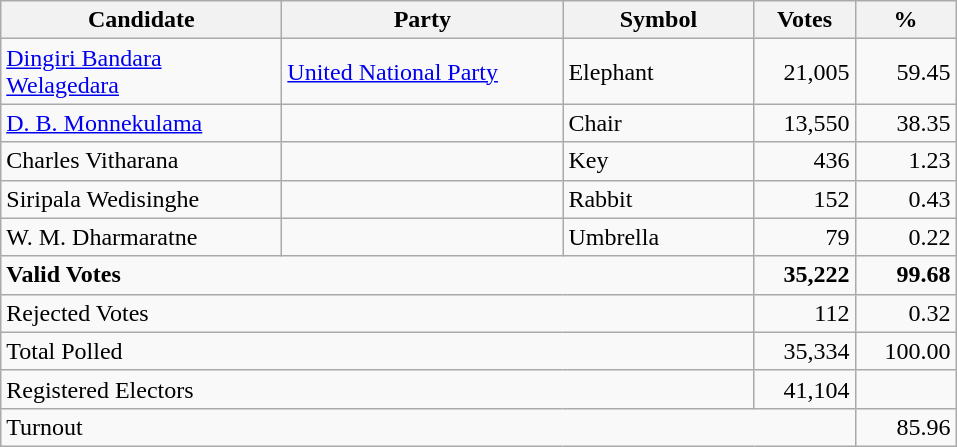<table class="wikitable" border="1" style="text-align:right;">
<tr>
<th align=left width="180">Candidate</th>
<th align=left width="180">Party</th>
<th align=left width="120">Symbol</th>
<th align=left width="60">Votes</th>
<th align=left width="60">%</th>
</tr>
<tr>
<td align=left><a href='#'>Dingiri Bandara Welagedara</a></td>
<td align=left><a href='#'>United National Party</a></td>
<td align=left>Elephant</td>
<td>21,005</td>
<td>59.45</td>
</tr>
<tr>
<td align=left><a href='#'>D. B. Monnekulama</a></td>
<td align=left></td>
<td align=left>Chair</td>
<td>13,550</td>
<td>38.35</td>
</tr>
<tr>
<td align=left>Charles Vitharana</td>
<td align=left></td>
<td align=left>Key</td>
<td>436</td>
<td>1.23</td>
</tr>
<tr>
<td align=left>Siripala Wedisinghe</td>
<td align=left></td>
<td align=left>Rabbit</td>
<td>152</td>
<td>0.43</td>
</tr>
<tr>
<td align=left>W. M. Dharmaratne</td>
<td align=left></td>
<td align=left>Umbrella</td>
<td>79</td>
<td>0.22</td>
</tr>
<tr>
<td align=left colspan=3><strong>Valid Votes</strong></td>
<td><strong>35,222</strong></td>
<td><strong>99.68</strong></td>
</tr>
<tr>
<td align=left colspan=3>Rejected Votes</td>
<td>112</td>
<td>0.32</td>
</tr>
<tr>
<td align=left colspan=3>Total Polled</td>
<td>35,334</td>
<td>100.00</td>
</tr>
<tr>
<td align=left colspan=3>Registered Electors</td>
<td>41,104</td>
<td></td>
</tr>
<tr>
<td align=left colspan=4>Turnout</td>
<td>85.96</td>
</tr>
</table>
